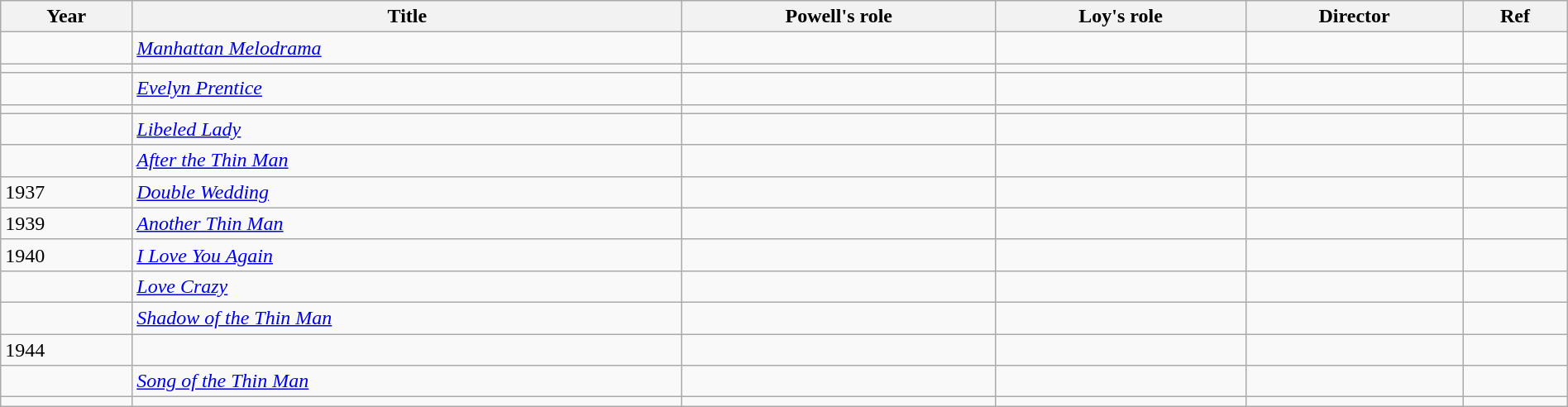<table class="wikitable sortable plainrowheaders sticky-header" width="100%">
<tr>
<th>Year</th>
<th>Title</th>
<th>Powell's role</th>
<th>Loy's role</th>
<th>Director</th>
<th class="unsortable">Ref</th>
</tr>
<tr>
<td></td>
<td><em><a href='#'>Manhattan Melodrama</a></em></td>
<td></td>
<td></td>
<td></td>
<td></td>
</tr>
<tr>
<td></td>
<td><em></em></td>
<td></td>
<td></td>
<td></td>
<td></td>
</tr>
<tr>
<td></td>
<td><em><a href='#'>Evelyn Prentice</a></em></td>
<td></td>
<td></td>
<td></td>
<td></td>
</tr>
<tr>
<td></td>
<td><em></em></td>
<td></td>
<td></td>
<td></td>
<td></td>
</tr>
<tr>
<td></td>
<td><em><a href='#'>Libeled Lady</a></em></td>
<td></td>
<td></td>
<td></td>
<td></td>
</tr>
<tr>
<td></td>
<td><em><a href='#'>After the Thin Man</a></em></td>
<td></td>
<td></td>
<td></td>
<td></td>
</tr>
<tr>
<td>1937</td>
<td><em><a href='#'>Double Wedding</a></em></td>
<td></td>
<td></td>
<td></td>
<td></td>
</tr>
<tr>
<td>1939</td>
<td><em><a href='#'>Another Thin Man</a></em></td>
<td></td>
<td></td>
<td></td>
<td></td>
</tr>
<tr>
<td>1940</td>
<td><em><a href='#'>I Love You Again</a></em></td>
<td></td>
<td></td>
<td></td>
<td></td>
</tr>
<tr>
<td></td>
<td><em><a href='#'>Love Crazy</a></em></td>
<td></td>
<td></td>
<td></td>
<td></td>
</tr>
<tr>
<td></td>
<td><em><a href='#'>Shadow of the Thin Man</a></em></td>
<td></td>
<td></td>
<td></td>
<td></td>
</tr>
<tr>
<td>1944</td>
<td><em></em></td>
<td></td>
<td></td>
<td></td>
<td></td>
</tr>
<tr>
<td></td>
<td><em><a href='#'>Song of the Thin Man</a></em></td>
<td></td>
<td></td>
<td></td>
<td></td>
</tr>
<tr>
<td></td>
<td><em></em></td>
<td></td>
<td></td>
<td></td>
<td></td>
</tr>
</table>
